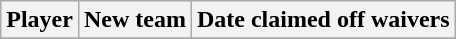<table class="wikitable">
<tr>
<th>Player</th>
<th>New team</th>
<th>Date claimed off waivers</th>
</tr>
<tr>
</tr>
</table>
